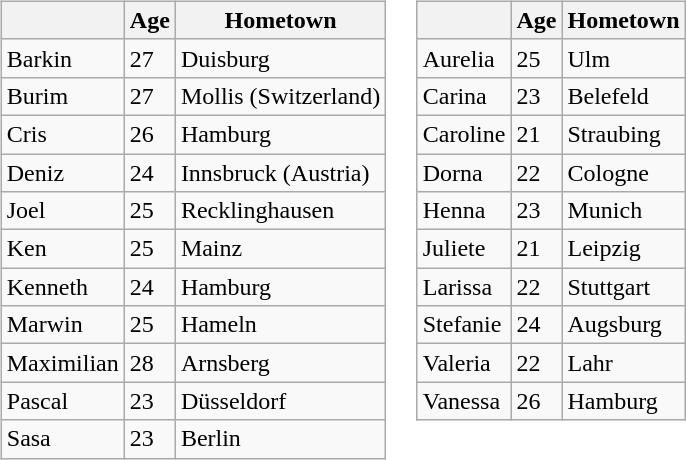<table>
<tr valign="top">
<td><br><table class= "wikitable sortable">
<tr>
<th></th>
<th>Age</th>
<th>Hometown</th>
</tr>
<tr>
<td>Barkin</td>
<td>27</td>
<td>Duisburg</td>
</tr>
<tr>
<td>Burim</td>
<td>27</td>
<td>Mollis (Switzerland)</td>
</tr>
<tr>
<td>Cris</td>
<td>26</td>
<td>Hamburg</td>
</tr>
<tr>
<td>Deniz</td>
<td>24</td>
<td>Innsbruck (Austria)</td>
</tr>
<tr>
<td>Joel</td>
<td>25</td>
<td>Recklinghausen</td>
</tr>
<tr>
<td>Ken</td>
<td>25</td>
<td>Mainz</td>
</tr>
<tr>
<td>Kenneth</td>
<td>24</td>
<td>Hamburg</td>
</tr>
<tr>
<td>Marwin</td>
<td>25</td>
<td>Hameln</td>
</tr>
<tr>
<td>Maximilian</td>
<td>28</td>
<td>Arnsberg</td>
</tr>
<tr>
<td>Pascal</td>
<td>23</td>
<td>Düsseldorf</td>
</tr>
<tr>
<td>Sasa</td>
<td>23</td>
<td>Berlin</td>
</tr>
</table>
</td>
<td><br><table class= "wikitable sortable">
<tr>
<th></th>
<th>Age</th>
<th>Hometown</th>
</tr>
<tr>
<td>Aurelia</td>
<td>25</td>
<td>Ulm</td>
</tr>
<tr>
<td>Carina</td>
<td>23</td>
<td>Belefeld</td>
</tr>
<tr>
<td>Caroline</td>
<td>21</td>
<td>Straubing</td>
</tr>
<tr>
<td>Dorna</td>
<td>22</td>
<td>Cologne</td>
</tr>
<tr>
<td>Henna</td>
<td>23</td>
<td>Munich</td>
</tr>
<tr>
<td>Juliete</td>
<td>21</td>
<td>Leipzig</td>
</tr>
<tr>
<td>Larissa</td>
<td>22</td>
<td>Stuttgart</td>
</tr>
<tr>
<td>Stefanie</td>
<td>24</td>
<td>Augsburg</td>
</tr>
<tr>
<td>Valeria</td>
<td>22</td>
<td>Lahr</td>
</tr>
<tr>
<td>Vanessa</td>
<td>26</td>
<td>Hamburg</td>
</tr>
</table>
</td>
</tr>
</table>
